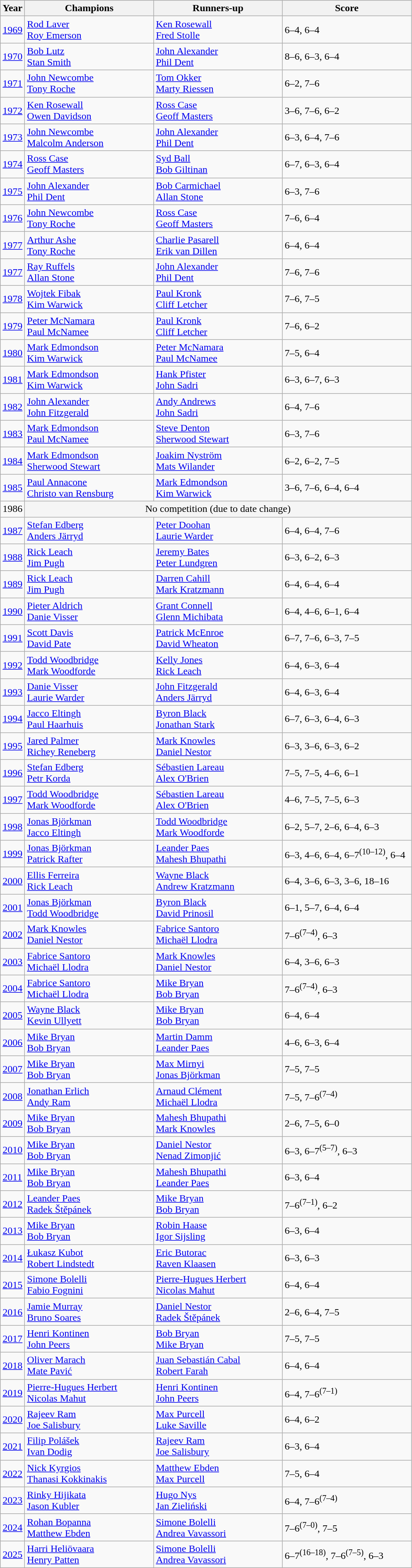<table class="sortable wikitable">
<tr>
<th>Year</th>
<th width=200>Champions</th>
<th width=200>Runners-up</th>
<th width=200 class="unsortable">Score</th>
</tr>
<tr>
<td><a href='#'>1969</a></td>
<td> <a href='#'>Rod Laver</a><br> <a href='#'>Roy Emerson</a></td>
<td> <a href='#'>Ken Rosewall</a><br> <a href='#'>Fred Stolle</a></td>
<td>6–4, 6–4</td>
</tr>
<tr>
<td><a href='#'>1970</a></td>
<td> <a href='#'>Bob Lutz</a><br> <a href='#'>Stan Smith</a></td>
<td> <a href='#'>John Alexander</a><br> <a href='#'>Phil Dent</a></td>
<td>8–6, 6–3, 6–4</td>
</tr>
<tr>
<td><a href='#'>1971</a></td>
<td> <a href='#'>John Newcombe</a><br> <a href='#'>Tony Roche</a></td>
<td> <a href='#'>Tom Okker</a><br> <a href='#'>Marty Riessen</a></td>
<td>6–2, 7–6</td>
</tr>
<tr>
<td><a href='#'>1972</a></td>
<td> <a href='#'>Ken Rosewall</a><br> <a href='#'>Owen Davidson</a></td>
<td> <a href='#'>Ross Case</a><br> <a href='#'>Geoff Masters</a></td>
<td>3–6, 7–6, 6–2</td>
</tr>
<tr>
<td><a href='#'>1973</a></td>
<td> <a href='#'>John Newcombe</a><br> <a href='#'>Malcolm Anderson</a></td>
<td> <a href='#'>John Alexander</a><br> <a href='#'>Phil Dent</a></td>
<td>6–3, 6–4, 7–6</td>
</tr>
<tr>
<td><a href='#'>1974</a></td>
<td> <a href='#'>Ross Case</a><br> <a href='#'>Geoff Masters</a></td>
<td> <a href='#'>Syd Ball</a><br> <a href='#'>Bob Giltinan</a></td>
<td>6–7, 6–3, 6–4</td>
</tr>
<tr>
<td><a href='#'>1975</a></td>
<td> <a href='#'>John Alexander</a><br> <a href='#'>Phil Dent</a></td>
<td> <a href='#'>Bob Carmichael</a><br> <a href='#'>Allan Stone</a></td>
<td>6–3, 7–6</td>
</tr>
<tr>
<td><a href='#'>1976</a></td>
<td> <a href='#'>John Newcombe</a><br> <a href='#'>Tony Roche</a></td>
<td> <a href='#'>Ross Case</a><br> <a href='#'>Geoff Masters</a></td>
<td>7–6, 6–4</td>
</tr>
<tr>
<td><a href='#'>1977 </a></td>
<td> <a href='#'>Arthur Ashe</a><br> <a href='#'>Tony Roche</a></td>
<td> <a href='#'>Charlie Pasarell</a><br> <a href='#'>Erik van Dillen</a></td>
<td>6–4, 6–4</td>
</tr>
<tr>
<td><a href='#'>1977 </a></td>
<td> <a href='#'>Ray Ruffels</a><br> <a href='#'>Allan Stone</a></td>
<td> <a href='#'>John Alexander</a><br> <a href='#'>Phil Dent</a></td>
<td>7–6, 7–6</td>
</tr>
<tr>
<td><a href='#'>1978</a></td>
<td> <a href='#'>Wojtek Fibak</a><br> <a href='#'>Kim Warwick</a></td>
<td> <a href='#'>Paul Kronk</a><br> <a href='#'>Cliff Letcher</a></td>
<td>7–6, 7–5</td>
</tr>
<tr>
<td><a href='#'>1979</a></td>
<td> <a href='#'>Peter McNamara</a><br> <a href='#'>Paul McNamee</a></td>
<td> <a href='#'>Paul Kronk</a><br> <a href='#'>Cliff Letcher</a></td>
<td>7–6, 6–2</td>
</tr>
<tr>
<td><a href='#'>1980</a></td>
<td> <a href='#'>Mark Edmondson</a><br> <a href='#'>Kim Warwick</a></td>
<td> <a href='#'>Peter McNamara</a><br> <a href='#'>Paul McNamee</a></td>
<td>7–5, 6–4</td>
</tr>
<tr>
<td><a href='#'>1981</a></td>
<td> <a href='#'>Mark Edmondson</a><br> <a href='#'>Kim Warwick</a></td>
<td> <a href='#'>Hank Pfister</a><br> <a href='#'>John Sadri</a></td>
<td>6–3, 6–7, 6–3</td>
</tr>
<tr>
<td><a href='#'>1982</a></td>
<td> <a href='#'>John Alexander</a><br> <a href='#'>John Fitzgerald</a></td>
<td> <a href='#'>Andy Andrews</a><br> <a href='#'>John Sadri</a></td>
<td>6–4, 7–6</td>
</tr>
<tr>
<td><a href='#'>1983</a></td>
<td> <a href='#'>Mark Edmondson</a><br> <a href='#'>Paul McNamee</a></td>
<td> <a href='#'>Steve Denton</a><br> <a href='#'>Sherwood Stewart</a></td>
<td>6–3, 7–6</td>
</tr>
<tr>
<td><a href='#'>1984</a></td>
<td> <a href='#'>Mark Edmondson</a><br> <a href='#'>Sherwood Stewart</a></td>
<td> <a href='#'>Joakim Nyström</a><br> <a href='#'>Mats Wilander</a></td>
<td>6–2, 6–2, 7–5</td>
</tr>
<tr>
<td><a href='#'>1985</a></td>
<td> <a href='#'>Paul Annacone</a><br> <a href='#'>Christo van Rensburg</a></td>
<td> <a href='#'>Mark Edmondson</a><br> <a href='#'>Kim Warwick</a></td>
<td>3–6, 7–6, 6–4, 6–4</td>
</tr>
<tr>
<td>1986</td>
<td colspan=3 align="center" bgcolor="F5F5F5">No competition (due to date change)</td>
</tr>
<tr>
<td><a href='#'>1987</a></td>
<td> <a href='#'>Stefan Edberg</a><br> <a href='#'>Anders Järryd</a></td>
<td> <a href='#'>Peter Doohan</a><br> <a href='#'>Laurie Warder</a></td>
<td>6–4, 6–4, 7–6</td>
</tr>
<tr>
<td><a href='#'>1988</a></td>
<td> <a href='#'>Rick Leach</a><br> <a href='#'>Jim Pugh</a></td>
<td> <a href='#'>Jeremy Bates</a><br> <a href='#'>Peter Lundgren</a></td>
<td>6–3, 6–2, 6–3</td>
</tr>
<tr>
<td><a href='#'>1989</a></td>
<td> <a href='#'>Rick Leach</a><br> <a href='#'>Jim Pugh</a></td>
<td> <a href='#'>Darren Cahill</a><br> <a href='#'>Mark Kratzmann</a></td>
<td>6–4, 6–4, 6–4</td>
</tr>
<tr>
<td><a href='#'>1990</a></td>
<td> <a href='#'>Pieter Aldrich</a><br> <a href='#'>Danie Visser</a></td>
<td> <a href='#'>Grant Connell</a><br> <a href='#'>Glenn Michibata</a></td>
<td>6–4, 4–6, 6–1, 6–4</td>
</tr>
<tr>
<td><a href='#'>1991</a></td>
<td> <a href='#'>Scott Davis</a><br> <a href='#'>David Pate</a></td>
<td> <a href='#'>Patrick McEnroe</a><br> <a href='#'>David Wheaton</a></td>
<td>6–7, 7–6, 6–3, 7–5</td>
</tr>
<tr>
<td><a href='#'>1992</a></td>
<td> <a href='#'>Todd Woodbridge</a><br> <a href='#'>Mark Woodforde</a></td>
<td> <a href='#'>Kelly Jones</a><br> <a href='#'>Rick Leach</a></td>
<td>6–4, 6–3, 6–4</td>
</tr>
<tr>
<td><a href='#'>1993</a></td>
<td> <a href='#'>Danie Visser</a><br> <a href='#'>Laurie Warder</a></td>
<td> <a href='#'>John Fitzgerald</a><br> <a href='#'>Anders Järryd</a></td>
<td>6–4, 6–3, 6–4</td>
</tr>
<tr>
<td><a href='#'>1994</a></td>
<td> <a href='#'>Jacco Eltingh</a><br> <a href='#'>Paul Haarhuis</a></td>
<td> <a href='#'>Byron Black</a><br> <a href='#'>Jonathan Stark</a></td>
<td>6–7, 6–3, 6–4, 6–3</td>
</tr>
<tr>
<td><a href='#'>1995</a></td>
<td> <a href='#'>Jared Palmer</a><br> <a href='#'>Richey Reneberg</a></td>
<td> <a href='#'>Mark Knowles</a><br> <a href='#'>Daniel Nestor</a></td>
<td>6–3, 3–6, 6–3, 6–2</td>
</tr>
<tr>
<td><a href='#'>1996</a></td>
<td> <a href='#'>Stefan Edberg</a><br> <a href='#'>Petr Korda</a></td>
<td> <a href='#'>Sébastien Lareau</a><br> <a href='#'>Alex O'Brien</a></td>
<td>7–5, 7–5, 4–6, 6–1</td>
</tr>
<tr>
<td><a href='#'>1997</a></td>
<td> <a href='#'>Todd Woodbridge</a><br> <a href='#'>Mark Woodforde</a></td>
<td> <a href='#'>Sébastien Lareau</a><br> <a href='#'>Alex O'Brien</a></td>
<td>4–6, 7–5, 7–5, 6–3</td>
</tr>
<tr>
<td><a href='#'>1998</a></td>
<td> <a href='#'>Jonas Björkman</a><br> <a href='#'>Jacco Eltingh</a></td>
<td> <a href='#'>Todd Woodbridge</a><br> <a href='#'>Mark Woodforde</a></td>
<td>6–2, 5–7, 2–6, 6–4, 6–3</td>
</tr>
<tr>
<td><a href='#'>1999</a></td>
<td> <a href='#'>Jonas Björkman</a><br> <a href='#'>Patrick Rafter</a></td>
<td> <a href='#'>Leander Paes</a><br> <a href='#'>Mahesh Bhupathi</a></td>
<td>6–3, 4–6, 6–4, 6–7<sup>(10–12)</sup>, 6–4</td>
</tr>
<tr>
<td><a href='#'>2000</a></td>
<td> <a href='#'>Ellis Ferreira</a><br> <a href='#'>Rick Leach</a></td>
<td> <a href='#'>Wayne Black</a><br> <a href='#'>Andrew Kratzmann</a></td>
<td>6–4, 3–6, 6–3, 3–6, 18–16</td>
</tr>
<tr>
<td><a href='#'>2001</a></td>
<td> <a href='#'>Jonas Björkman</a><br> <a href='#'>Todd Woodbridge</a></td>
<td> <a href='#'>Byron Black</a><br> <a href='#'>David Prinosil</a></td>
<td>6–1, 5–7, 6–4, 6–4</td>
</tr>
<tr>
<td><a href='#'>2002</a></td>
<td> <a href='#'>Mark Knowles</a><br> <a href='#'>Daniel Nestor</a></td>
<td> <a href='#'>Fabrice Santoro</a><br> <a href='#'>Michaël Llodra</a></td>
<td>7–6<sup>(7–4)</sup>, 6–3</td>
</tr>
<tr>
<td><a href='#'>2003</a></td>
<td> <a href='#'>Fabrice Santoro</a><br> <a href='#'>Michaël Llodra</a></td>
<td> <a href='#'>Mark Knowles</a><br> <a href='#'>Daniel Nestor</a></td>
<td>6–4, 3–6, 6–3</td>
</tr>
<tr>
<td><a href='#'>2004</a></td>
<td> <a href='#'>Fabrice Santoro</a><br> <a href='#'>Michaël Llodra</a></td>
<td> <a href='#'>Mike Bryan</a><br> <a href='#'>Bob Bryan</a></td>
<td>7–6<sup>(7–4)</sup>, 6–3</td>
</tr>
<tr>
<td><a href='#'>2005</a></td>
<td> <a href='#'>Wayne Black</a><br> <a href='#'>Kevin Ullyett</a></td>
<td> <a href='#'>Mike Bryan</a><br> <a href='#'>Bob Bryan</a></td>
<td>6–4, 6–4</td>
</tr>
<tr>
<td><a href='#'>2006</a></td>
<td> <a href='#'>Mike Bryan</a><br> <a href='#'>Bob Bryan</a></td>
<td> <a href='#'>Martin Damm</a><br> <a href='#'>Leander Paes</a></td>
<td>4–6, 6–3, 6–4</td>
</tr>
<tr>
<td><a href='#'>2007</a></td>
<td> <a href='#'>Mike Bryan</a><br> <a href='#'>Bob Bryan</a></td>
<td> <a href='#'>Max Mirnyi</a><br> <a href='#'>Jonas Björkman</a></td>
<td>7–5, 7–5</td>
</tr>
<tr>
<td><a href='#'>2008</a></td>
<td> <a href='#'>Jonathan Erlich</a><br> <a href='#'>Andy Ram</a></td>
<td> <a href='#'>Arnaud Clément</a><br> <a href='#'>Michaël Llodra</a></td>
<td>7–5, 7–6<sup>(7–4)</sup></td>
</tr>
<tr>
<td><a href='#'>2009</a></td>
<td> <a href='#'>Mike Bryan</a><br> <a href='#'>Bob Bryan</a></td>
<td> <a href='#'>Mahesh Bhupathi</a><br> <a href='#'>Mark Knowles</a></td>
<td>2–6, 7–5, 6–0</td>
</tr>
<tr>
<td><a href='#'>2010</a></td>
<td> <a href='#'>Mike Bryan</a><br> <a href='#'>Bob Bryan</a></td>
<td> <a href='#'>Daniel Nestor</a><br> <a href='#'>Nenad Zimonjić</a></td>
<td>6–3, 6–7<sup>(5–7)</sup>, 6–3</td>
</tr>
<tr>
<td><a href='#'>2011</a></td>
<td> <a href='#'>Mike Bryan</a><br> <a href='#'>Bob Bryan</a></td>
<td> <a href='#'>Mahesh Bhupathi</a><br> <a href='#'>Leander Paes</a></td>
<td>6–3, 6–4</td>
</tr>
<tr>
<td><a href='#'>2012</a></td>
<td> <a href='#'>Leander Paes</a> <br> <a href='#'>Radek Štěpánek</a></td>
<td> <a href='#'>Mike Bryan</a><br> <a href='#'>Bob Bryan</a></td>
<td>7–6<sup>(7–1)</sup>, 6–2</td>
</tr>
<tr>
<td><a href='#'>2013</a></td>
<td> <a href='#'>Mike Bryan</a><br> <a href='#'>Bob Bryan</a></td>
<td> <a href='#'>Robin Haase</a><br> <a href='#'>Igor Sijsling</a></td>
<td>6–3, 6–4</td>
</tr>
<tr>
<td><a href='#'>2014</a></td>
<td> <a href='#'>Łukasz Kubot</a><br> <a href='#'>Robert Lindstedt</a></td>
<td> <a href='#'>Eric Butorac</a><br> <a href='#'>Raven Klaasen</a></td>
<td>6–3, 6–3</td>
</tr>
<tr>
<td><a href='#'>2015</a></td>
<td> <a href='#'>Simone Bolelli</a><br> <a href='#'>Fabio Fognini</a></td>
<td> <a href='#'>Pierre-Hugues Herbert</a><br> <a href='#'>Nicolas Mahut</a></td>
<td>6–4, 6–4</td>
</tr>
<tr>
<td><a href='#'>2016</a></td>
<td> <a href='#'>Jamie Murray</a><br> <a href='#'>Bruno Soares</a></td>
<td> <a href='#'>Daniel Nestor</a><br> <a href='#'>Radek Štěpánek</a></td>
<td>2–6, 6–4, 7–5</td>
</tr>
<tr>
<td><a href='#'>2017</a></td>
<td> <a href='#'>Henri Kontinen</a><br> <a href='#'>John Peers</a></td>
<td> <a href='#'>Bob Bryan</a><br> <a href='#'>Mike Bryan</a></td>
<td>7–5, 7–5</td>
</tr>
<tr>
<td><a href='#'>2018</a></td>
<td> <a href='#'>Oliver Marach</a><br> <a href='#'>Mate Pavić</a></td>
<td> <a href='#'>Juan Sebastián Cabal</a><br> <a href='#'>Robert Farah</a></td>
<td>6–4, 6–4</td>
</tr>
<tr>
<td><a href='#'>2019</a></td>
<td> <a href='#'>Pierre-Hugues Herbert</a><br> <a href='#'>Nicolas Mahut</a></td>
<td> <a href='#'>Henri Kontinen</a><br> <a href='#'>John Peers</a></td>
<td>6–4, 7–6<sup>(7–1)</sup></td>
</tr>
<tr>
<td><a href='#'>2020</a></td>
<td> <a href='#'>Rajeev Ram</a><br> <a href='#'>Joe Salisbury</a></td>
<td> <a href='#'>Max Purcell</a><br> <a href='#'>Luke Saville</a></td>
<td>6–4, 6–2</td>
</tr>
<tr>
<td><a href='#'>2021</a></td>
<td> <a href='#'>Filip Polášek</a><br> <a href='#'>Ivan Dodig</a></td>
<td> <a href='#'>Rajeev Ram</a><br> <a href='#'>Joe Salisbury</a></td>
<td>6–3, 6–4</td>
</tr>
<tr>
<td><a href='#'>2022</a></td>
<td> <a href='#'>Nick Kyrgios</a><br> <a href='#'>Thanasi Kokkinakis</a></td>
<td> <a href='#'>Matthew Ebden</a><br> <a href='#'>Max Purcell</a></td>
<td>7–5, 6–4</td>
</tr>
<tr>
<td><a href='#'>2023</a></td>
<td> <a href='#'>Rinky Hijikata</a> <br>  <a href='#'>Jason Kubler</a></td>
<td> <a href='#'>Hugo Nys</a> <br>  <a href='#'>Jan Zieliński</a></td>
<td>6–4, 7–6<sup>(7–4)</sup></td>
</tr>
<tr>
<td><a href='#'>2024</a></td>
<td> <a href='#'>Rohan Bopanna</a> <br>  <a href='#'>Matthew Ebden</a></td>
<td> <a href='#'>Simone Bolelli</a> <br>  <a href='#'>Andrea Vavassori</a></td>
<td>7–6<sup>(7–0)</sup>, 7–5</td>
</tr>
<tr>
<td><a href='#'>2025</a></td>
<td> <a href='#'>Harri Heliövaara</a> <br>  <a href='#'>Henry Patten</a></td>
<td> <a href='#'>Simone Bolelli</a> <br>  <a href='#'>Andrea Vavassori</a></td>
<td>6–7<sup>(16–18)</sup>, 7–6<sup>(7–5)</sup>, 6–3</td>
</tr>
</table>
